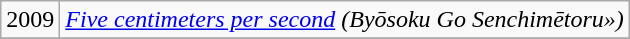<table class="wikitable">
<tr>
<td>2009</td>
<td><em><a href='#'>Five centimeters per second</a> (Byōsoku Go Senchimētoru»)</em></td>
</tr>
<tr>
</tr>
</table>
